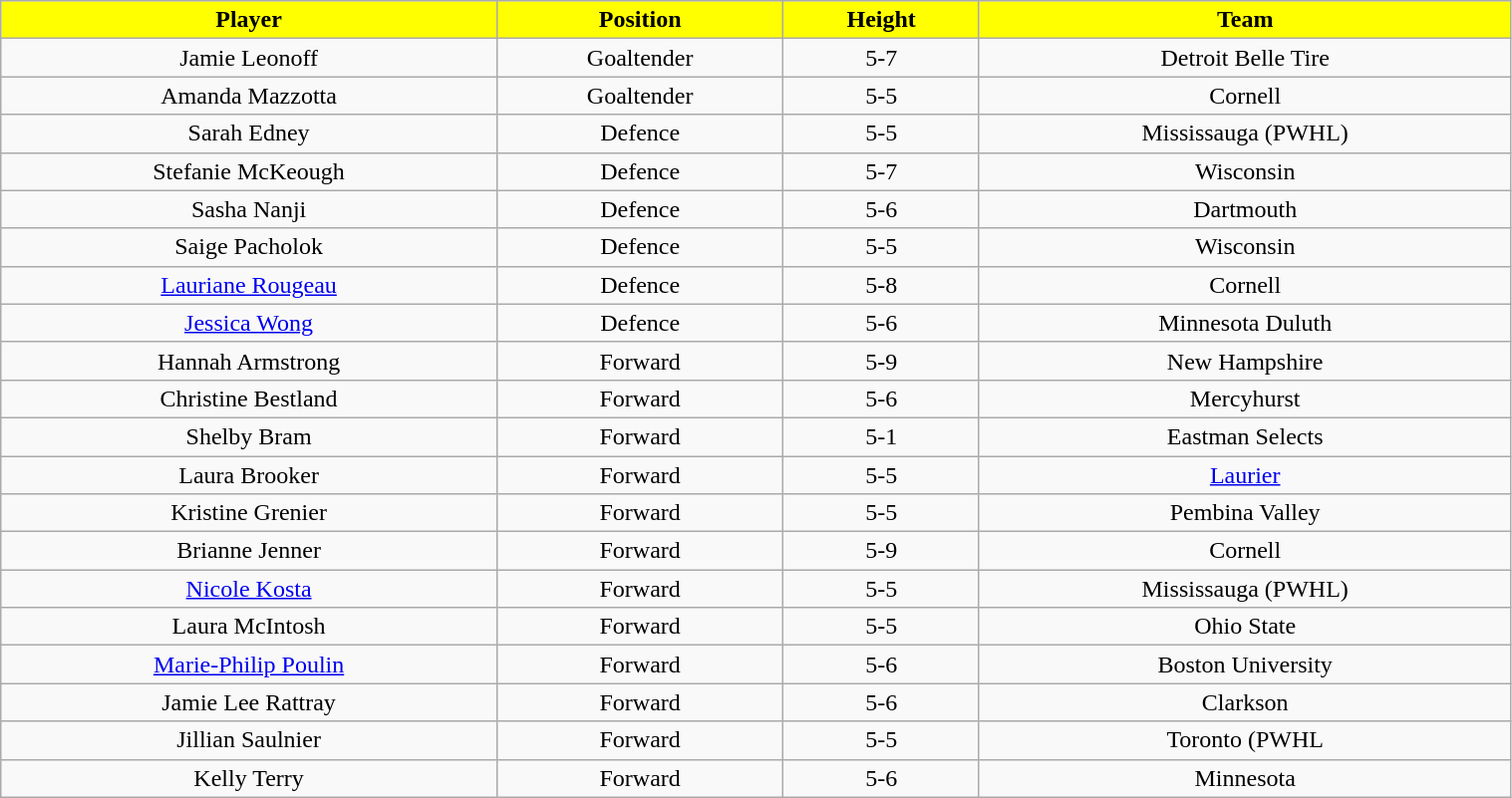<table class="wikitable" style="width:80%;">
<tr style="text-align:center; background:yellow; color:black;">
<td><strong>Player</strong></td>
<td><strong>Position</strong></td>
<td><strong>Height</strong></td>
<td><strong>Team</strong></td>
</tr>
<tr style="text-align:center;" bgcolor="">
<td>Jamie Leonoff</td>
<td>Goaltender</td>
<td>5-7</td>
<td>Detroit Belle Tire</td>
</tr>
<tr style="text-align:center;" bgcolor="">
<td>Amanda Mazzotta</td>
<td>Goaltender</td>
<td>5-5</td>
<td>Cornell</td>
</tr>
<tr style="text-align:center;" bgcolor="">
<td>Sarah Edney</td>
<td>Defence</td>
<td>5-5</td>
<td>Mississauga (PWHL)</td>
</tr>
<tr style="text-align:center;" bgcolor="">
<td>Stefanie McKeough</td>
<td>Defence</td>
<td>5-7</td>
<td>Wisconsin</td>
</tr>
<tr style="text-align:center;" bgcolor="">
<td>Sasha Nanji</td>
<td>Defence</td>
<td>5-6</td>
<td>Dartmouth</td>
</tr>
<tr style="text-align:center;" bgcolor="">
<td>Saige Pacholok</td>
<td>Defence</td>
<td>5-5</td>
<td>Wisconsin</td>
</tr>
<tr style="text-align:center;" bgcolor="">
<td><a href='#'>Lauriane Rougeau</a></td>
<td>Defence</td>
<td>5-8</td>
<td>Cornell</td>
</tr>
<tr style="text-align:center;" bgcolor="">
<td><a href='#'>Jessica Wong</a></td>
<td>Defence</td>
<td>5-6</td>
<td>Minnesota Duluth</td>
</tr>
<tr style="text-align:center;" bgcolor="">
<td>Hannah Armstrong</td>
<td>Forward</td>
<td>5-9</td>
<td>New Hampshire</td>
</tr>
<tr style="text-align:center;" bgcolor="">
<td>Christine Bestland</td>
<td>Forward</td>
<td>5-6</td>
<td>Mercyhurst</td>
</tr>
<tr style="text-align:center;" bgcolor="">
<td>Shelby Bram</td>
<td>Forward</td>
<td>5-1</td>
<td>Eastman Selects</td>
</tr>
<tr style="text-align:center;" bgcolor="">
<td>Laura Brooker</td>
<td>Forward</td>
<td>5-5</td>
<td><a href='#'>Laurier</a></td>
</tr>
<tr style="text-align:center;" bgcolor="">
<td>Kristine Grenier</td>
<td>Forward</td>
<td>5-5</td>
<td>Pembina Valley</td>
</tr>
<tr style="text-align:center;" bgcolor="">
<td>Brianne Jenner</td>
<td>Forward</td>
<td>5-9</td>
<td>Cornell</td>
</tr>
<tr style="text-align:center;" bgcolor="">
<td><a href='#'>Nicole Kosta</a></td>
<td>Forward</td>
<td>5-5</td>
<td>Mississauga (PWHL)</td>
</tr>
<tr style="text-align:center;" bgcolor="">
<td>Laura McIntosh</td>
<td>Forward</td>
<td>5-5</td>
<td>Ohio State</td>
</tr>
<tr style="text-align:center;" bgcolor="">
<td><a href='#'>Marie-Philip Poulin</a></td>
<td>Forward</td>
<td>5-6</td>
<td>Boston University</td>
</tr>
<tr style="text-align:center;" bgcolor="">
<td>Jamie Lee Rattray</td>
<td>Forward</td>
<td>5-6</td>
<td>Clarkson</td>
</tr>
<tr style="text-align:center;" bgcolor="">
<td>Jillian Saulnier</td>
<td>Forward</td>
<td>5-5</td>
<td>Toronto (PWHL</td>
</tr>
<tr style="text-align:center;" bgcolor="">
<td>Kelly Terry</td>
<td>Forward</td>
<td>5-6</td>
<td>Minnesota</td>
</tr>
</table>
